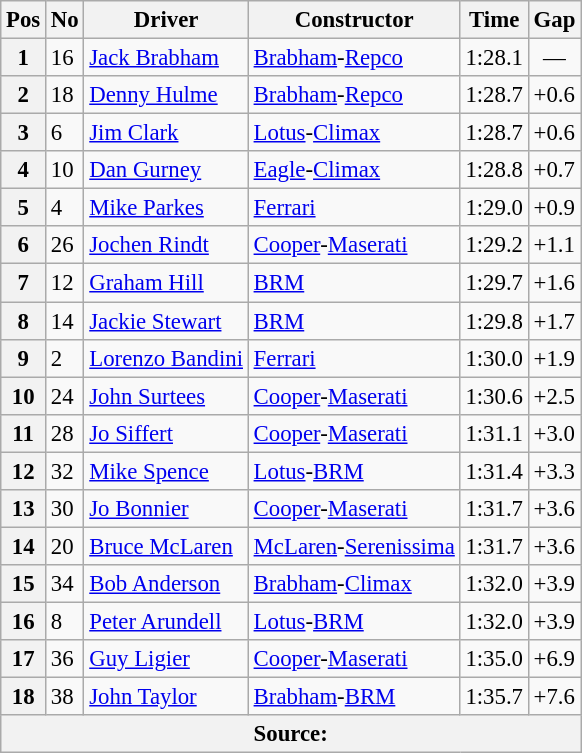<table class="wikitable sortable" style="font-size: 95%">
<tr>
<th>Pos</th>
<th>No</th>
<th>Driver</th>
<th>Constructor</th>
<th>Time</th>
<th>Gap</th>
</tr>
<tr>
<th>1</th>
<td>16</td>
<td> <a href='#'>Jack Brabham</a></td>
<td><a href='#'>Brabham</a>-<a href='#'>Repco</a></td>
<td>1:28.1</td>
<td align="center">—</td>
</tr>
<tr>
<th>2</th>
<td>18</td>
<td> <a href='#'>Denny Hulme</a></td>
<td><a href='#'>Brabham</a>-<a href='#'>Repco</a></td>
<td>1:28.7</td>
<td>+0.6</td>
</tr>
<tr>
<th>3</th>
<td>6</td>
<td> <a href='#'>Jim Clark</a></td>
<td><a href='#'>Lotus</a>-<a href='#'>Climax</a></td>
<td>1:28.7</td>
<td>+0.6</td>
</tr>
<tr>
<th>4</th>
<td>10</td>
<td> <a href='#'>Dan Gurney</a></td>
<td><a href='#'>Eagle</a>-<a href='#'>Climax</a></td>
<td>1:28.8</td>
<td>+0.7</td>
</tr>
<tr>
<th>5</th>
<td>4</td>
<td> <a href='#'>Mike Parkes</a></td>
<td><a href='#'>Ferrari</a></td>
<td>1:29.0</td>
<td>+0.9</td>
</tr>
<tr>
<th>6</th>
<td>26</td>
<td> <a href='#'>Jochen Rindt</a></td>
<td><a href='#'>Cooper</a>-<a href='#'>Maserati</a></td>
<td>1:29.2</td>
<td>+1.1</td>
</tr>
<tr>
<th>7</th>
<td>12</td>
<td> <a href='#'>Graham Hill</a></td>
<td><a href='#'>BRM</a></td>
<td>1:29.7</td>
<td>+1.6</td>
</tr>
<tr>
<th>8</th>
<td>14</td>
<td> <a href='#'>Jackie Stewart</a></td>
<td><a href='#'>BRM</a></td>
<td>1:29.8</td>
<td>+1.7</td>
</tr>
<tr>
<th>9</th>
<td>2</td>
<td> <a href='#'>Lorenzo Bandini</a></td>
<td><a href='#'>Ferrari</a></td>
<td>1:30.0</td>
<td>+1.9</td>
</tr>
<tr>
<th>10</th>
<td>24</td>
<td> <a href='#'>John Surtees</a></td>
<td><a href='#'>Cooper</a>-<a href='#'>Maserati</a></td>
<td>1:30.6</td>
<td>+2.5</td>
</tr>
<tr>
<th>11</th>
<td>28</td>
<td> <a href='#'>Jo Siffert</a></td>
<td><a href='#'>Cooper</a>-<a href='#'>Maserati</a></td>
<td>1:31.1</td>
<td>+3.0</td>
</tr>
<tr>
<th>12</th>
<td>32</td>
<td> <a href='#'>Mike Spence</a></td>
<td><a href='#'>Lotus</a>-<a href='#'>BRM</a></td>
<td>1:31.4</td>
<td>+3.3</td>
</tr>
<tr>
<th>13</th>
<td>30</td>
<td> <a href='#'>Jo Bonnier</a></td>
<td><a href='#'>Cooper</a>-<a href='#'>Maserati</a></td>
<td>1:31.7</td>
<td>+3.6</td>
</tr>
<tr>
<th>14</th>
<td>20</td>
<td> <a href='#'>Bruce McLaren</a></td>
<td><a href='#'>McLaren</a>-<a href='#'>Serenissima</a></td>
<td>1:31.7</td>
<td>+3.6</td>
</tr>
<tr>
<th>15</th>
<td>34</td>
<td> <a href='#'>Bob Anderson</a></td>
<td><a href='#'>Brabham</a>-<a href='#'>Climax</a></td>
<td>1:32.0</td>
<td>+3.9</td>
</tr>
<tr>
<th>16</th>
<td>8</td>
<td> <a href='#'>Peter Arundell</a></td>
<td><a href='#'>Lotus</a>-<a href='#'>BRM</a></td>
<td>1:32.0</td>
<td>+3.9</td>
</tr>
<tr>
<th>17</th>
<td>36</td>
<td> <a href='#'>Guy Ligier</a></td>
<td><a href='#'>Cooper</a>-<a href='#'>Maserati</a></td>
<td>1:35.0</td>
<td>+6.9</td>
</tr>
<tr>
<th>18</th>
<td>38</td>
<td> <a href='#'>John Taylor</a></td>
<td><a href='#'>Brabham</a>-<a href='#'>BRM</a></td>
<td>1:35.7</td>
<td>+7.6</td>
</tr>
<tr>
<th colspan="6">Source:</th>
</tr>
</table>
